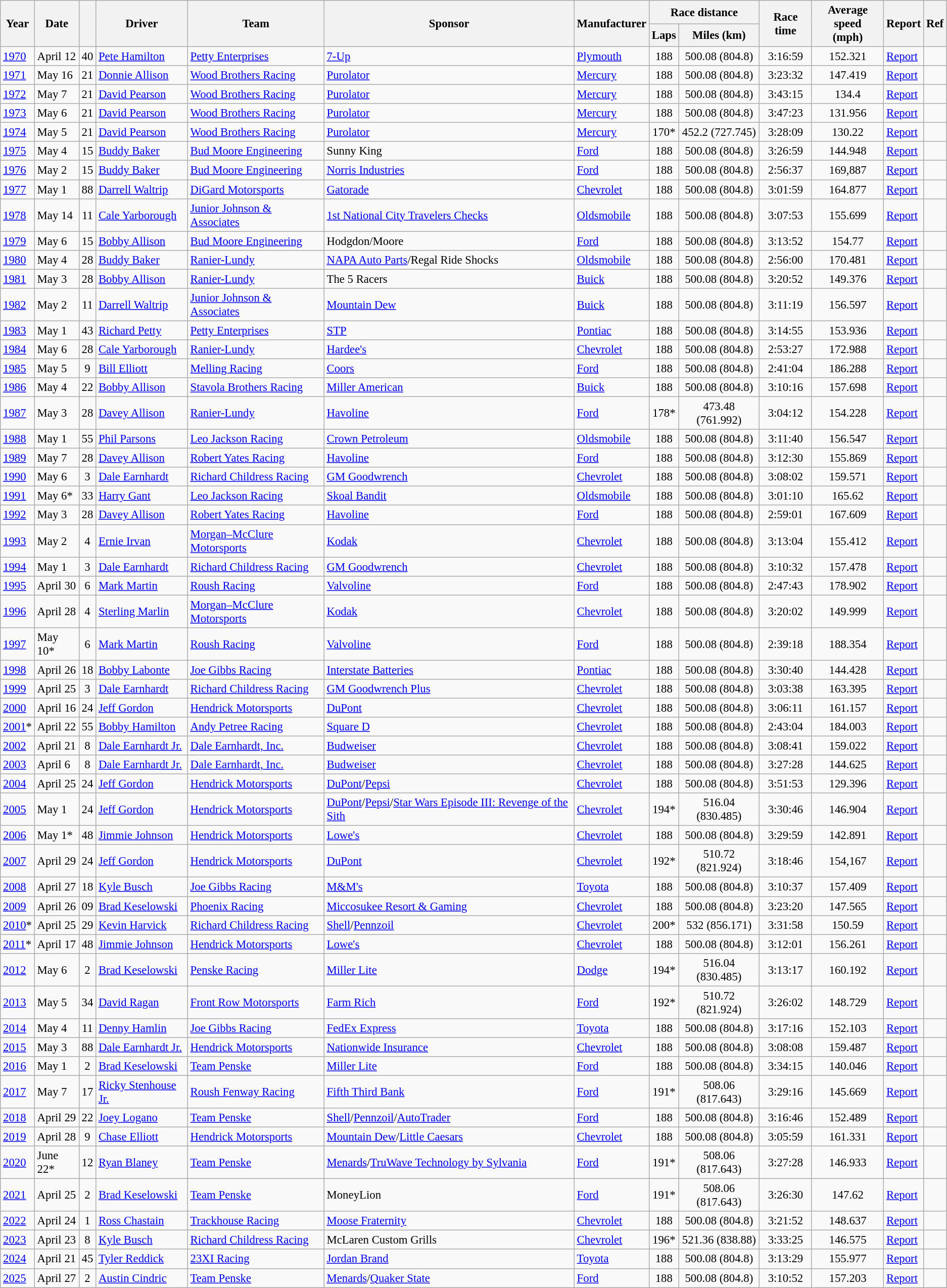<table class="wikitable" style="font-size: 95%;">
<tr>
<th rowspan="2">Year</th>
<th rowspan="2">Date</th>
<th rowspan="2"></th>
<th rowspan="2">Driver</th>
<th rowspan="2">Team</th>
<th rowspan="2">Sponsor</th>
<th rowspan="2">Manufacturer</th>
<th colspan="2">Race distance</th>
<th rowspan="2">Race time</th>
<th rowspan="2">Average speed<br>(mph)</th>
<th rowspan="2">Report</th>
<th rowspan="2">Ref</th>
</tr>
<tr>
<th>Laps</th>
<th>Miles (km)</th>
</tr>
<tr>
<td><a href='#'>1970</a></td>
<td>April 12</td>
<td align="center">40</td>
<td><a href='#'>Pete Hamilton</a></td>
<td><a href='#'>Petty Enterprises</a></td>
<td><a href='#'>7-Up</a></td>
<td><a href='#'>Plymouth</a></td>
<td align="center">188</td>
<td align="center">500.08 (804.8)</td>
<td align="center">3:16:59</td>
<td align="center">152.321</td>
<td><a href='#'>Report</a></td>
<td align="center"></td>
</tr>
<tr>
<td><a href='#'>1971</a></td>
<td>May 16</td>
<td align="center">21</td>
<td><a href='#'>Donnie Allison</a></td>
<td><a href='#'>Wood Brothers Racing</a></td>
<td><a href='#'>Purolator</a></td>
<td><a href='#'>Mercury</a></td>
<td align="center">188</td>
<td align="center">500.08 (804.8)</td>
<td align="center">3:23:32</td>
<td align="center">147.419</td>
<td><a href='#'>Report</a></td>
<td align="center"></td>
</tr>
<tr>
<td><a href='#'>1972</a></td>
<td>May 7</td>
<td align="center">21</td>
<td><a href='#'>David Pearson</a></td>
<td><a href='#'>Wood Brothers Racing</a></td>
<td><a href='#'>Purolator</a></td>
<td><a href='#'>Mercury</a></td>
<td align="center">188</td>
<td align="center">500.08 (804.8)</td>
<td align="center">3:43:15</td>
<td align="center">134.4</td>
<td><a href='#'>Report</a></td>
<td align="center"></td>
</tr>
<tr>
<td><a href='#'>1973</a></td>
<td>May 6</td>
<td align="center">21</td>
<td><a href='#'>David Pearson</a></td>
<td><a href='#'>Wood Brothers Racing</a></td>
<td><a href='#'>Purolator</a></td>
<td><a href='#'>Mercury</a></td>
<td align="center">188</td>
<td align="center">500.08 (804.8)</td>
<td align="center">3:47:23</td>
<td align="center">131.956</td>
<td><a href='#'>Report</a></td>
<td align="center"></td>
</tr>
<tr>
<td><a href='#'>1974</a></td>
<td>May 5</td>
<td align="center">21</td>
<td><a href='#'>David Pearson</a></td>
<td><a href='#'>Wood Brothers Racing</a></td>
<td><a href='#'>Purolator</a></td>
<td><a href='#'>Mercury</a></td>
<td align="center">170*</td>
<td align="center">452.2 (727.745)</td>
<td align="center">3:28:09</td>
<td align="center">130.22</td>
<td><a href='#'>Report</a></td>
<td align="center"></td>
</tr>
<tr>
<td><a href='#'>1975</a></td>
<td>May 4</td>
<td align="center">15</td>
<td><a href='#'>Buddy Baker</a></td>
<td><a href='#'>Bud Moore Engineering</a></td>
<td>Sunny King</td>
<td><a href='#'>Ford</a></td>
<td align="center">188</td>
<td align="center">500.08 (804.8)</td>
<td align="center">3:26:59</td>
<td align="center">144.948</td>
<td><a href='#'>Report</a></td>
<td align="center"></td>
</tr>
<tr>
<td><a href='#'>1976</a></td>
<td>May 2</td>
<td align="center">15</td>
<td><a href='#'>Buddy Baker</a></td>
<td><a href='#'>Bud Moore Engineering</a></td>
<td><a href='#'>Norris Industries</a></td>
<td><a href='#'>Ford</a></td>
<td align="center">188</td>
<td align="center">500.08 (804.8)</td>
<td align="center">2:56:37</td>
<td align="center">169,887</td>
<td><a href='#'>Report</a></td>
<td align="center"></td>
</tr>
<tr>
<td><a href='#'>1977</a></td>
<td>May 1</td>
<td align="center">88</td>
<td><a href='#'>Darrell Waltrip</a></td>
<td><a href='#'>DiGard Motorsports</a></td>
<td><a href='#'>Gatorade</a></td>
<td><a href='#'>Chevrolet</a></td>
<td align="center">188</td>
<td align="center">500.08 (804.8)</td>
<td align="center">3:01:59</td>
<td align="center">164.877</td>
<td><a href='#'>Report</a></td>
<td align="center"></td>
</tr>
<tr>
<td><a href='#'>1978</a></td>
<td>May 14</td>
<td align="center">11</td>
<td><a href='#'>Cale Yarborough</a></td>
<td><a href='#'>Junior Johnson & Associates</a></td>
<td><a href='#'>1st National City Travelers Checks</a></td>
<td><a href='#'>Oldsmobile</a></td>
<td align="center">188</td>
<td align="center">500.08 (804.8)</td>
<td align="center">3:07:53</td>
<td align="center">155.699</td>
<td><a href='#'>Report</a></td>
<td align="center"></td>
</tr>
<tr>
<td><a href='#'>1979</a></td>
<td>May 6</td>
<td align="center">15</td>
<td><a href='#'>Bobby Allison</a></td>
<td><a href='#'>Bud Moore Engineering</a></td>
<td>Hodgdon/Moore</td>
<td><a href='#'>Ford</a></td>
<td align="center">188</td>
<td align="center">500.08 (804.8)</td>
<td align="center">3:13:52</td>
<td align="center">154.77</td>
<td><a href='#'>Report</a></td>
<td align="center"></td>
</tr>
<tr>
<td><a href='#'>1980</a></td>
<td>May 4</td>
<td align="center">28</td>
<td><a href='#'>Buddy Baker</a></td>
<td><a href='#'>Ranier-Lundy</a></td>
<td><a href='#'>NAPA Auto Parts</a>/Regal Ride Shocks</td>
<td><a href='#'>Oldsmobile</a></td>
<td align="center">188</td>
<td align="center">500.08 (804.8)</td>
<td align="center">2:56:00</td>
<td align="center">170.481</td>
<td><a href='#'>Report</a></td>
<td align="center"></td>
</tr>
<tr>
<td><a href='#'>1981</a></td>
<td>May 3</td>
<td align="center">28</td>
<td><a href='#'>Bobby Allison</a></td>
<td><a href='#'>Ranier-Lundy</a></td>
<td>The 5 Racers</td>
<td><a href='#'>Buick</a></td>
<td align="center">188</td>
<td align="center">500.08 (804.8)</td>
<td align="center">3:20:52</td>
<td align="center">149.376</td>
<td><a href='#'>Report</a></td>
<td align="center"></td>
</tr>
<tr>
<td><a href='#'>1982</a></td>
<td>May 2</td>
<td align="center">11</td>
<td><a href='#'>Darrell Waltrip</a></td>
<td><a href='#'>Junior Johnson & Associates</a></td>
<td><a href='#'>Mountain Dew</a></td>
<td><a href='#'>Buick</a></td>
<td align="center">188</td>
<td align="center">500.08 (804.8)</td>
<td align="center">3:11:19</td>
<td align="center">156.597</td>
<td><a href='#'>Report</a></td>
<td align="center"></td>
</tr>
<tr>
<td><a href='#'>1983</a></td>
<td>May 1</td>
<td align="center">43</td>
<td><a href='#'>Richard Petty</a></td>
<td><a href='#'>Petty Enterprises</a></td>
<td><a href='#'>STP</a></td>
<td><a href='#'>Pontiac</a></td>
<td align="center">188</td>
<td align="center">500.08 (804.8)</td>
<td align="center">3:14:55</td>
<td align="center">153.936</td>
<td><a href='#'>Report</a></td>
<td align="center"></td>
</tr>
<tr>
<td><a href='#'>1984</a></td>
<td>May 6</td>
<td align="center">28</td>
<td><a href='#'>Cale Yarborough</a></td>
<td><a href='#'>Ranier-Lundy</a></td>
<td><a href='#'>Hardee's</a></td>
<td><a href='#'>Chevrolet</a></td>
<td align="center">188</td>
<td align="center">500.08 (804.8)</td>
<td align="center">2:53:27</td>
<td align="center">172.988</td>
<td><a href='#'>Report</a></td>
<td align="center"></td>
</tr>
<tr>
<td><a href='#'>1985</a></td>
<td>May 5</td>
<td align="center">9</td>
<td><a href='#'>Bill Elliott</a></td>
<td><a href='#'>Melling Racing</a></td>
<td><a href='#'>Coors</a></td>
<td><a href='#'>Ford</a></td>
<td align="center">188</td>
<td align="center">500.08 (804.8)</td>
<td align="center">2:41:04</td>
<td align="center">186.288</td>
<td><a href='#'>Report</a></td>
<td align="center"></td>
</tr>
<tr>
<td><a href='#'>1986</a></td>
<td>May 4</td>
<td align="center">22</td>
<td><a href='#'>Bobby Allison</a></td>
<td><a href='#'>Stavola Brothers Racing</a></td>
<td><a href='#'>Miller American</a></td>
<td><a href='#'>Buick</a></td>
<td align="center">188</td>
<td align="center">500.08 (804.8)</td>
<td align="center">3:10:16</td>
<td align="center">157.698</td>
<td><a href='#'>Report</a></td>
<td align="center"></td>
</tr>
<tr>
<td><a href='#'>1987</a></td>
<td>May 3</td>
<td align="center">28</td>
<td><a href='#'>Davey Allison</a></td>
<td><a href='#'>Ranier-Lundy</a></td>
<td><a href='#'>Havoline</a></td>
<td><a href='#'>Ford</a></td>
<td align="center">178*</td>
<td align="center">473.48 (761.992)</td>
<td align="center">3:04:12</td>
<td align="center">154.228</td>
<td><a href='#'>Report</a></td>
<td align="center"></td>
</tr>
<tr>
<td><a href='#'>1988</a></td>
<td>May 1</td>
<td align="center">55</td>
<td><a href='#'>Phil Parsons</a></td>
<td><a href='#'>Leo Jackson Racing</a></td>
<td><a href='#'>Crown Petroleum</a></td>
<td><a href='#'>Oldsmobile</a></td>
<td align="center">188</td>
<td align="center">500.08 (804.8)</td>
<td align="center">3:11:40</td>
<td align="center">156.547</td>
<td><a href='#'>Report</a></td>
<td align="center"></td>
</tr>
<tr>
<td><a href='#'>1989</a></td>
<td>May 7</td>
<td align="center">28</td>
<td><a href='#'>Davey Allison</a></td>
<td><a href='#'>Robert Yates Racing</a></td>
<td><a href='#'>Havoline</a></td>
<td><a href='#'>Ford</a></td>
<td align="center">188</td>
<td align="center">500.08 (804.8)</td>
<td align="center">3:12:30</td>
<td align="center">155.869</td>
<td><a href='#'>Report</a></td>
<td align="center"></td>
</tr>
<tr>
<td><a href='#'>1990</a></td>
<td>May 6</td>
<td align="center">3</td>
<td><a href='#'>Dale Earnhardt</a></td>
<td><a href='#'>Richard Childress Racing</a></td>
<td><a href='#'>GM Goodwrench</a></td>
<td><a href='#'>Chevrolet</a></td>
<td align="center">188</td>
<td align="center">500.08 (804.8)</td>
<td align="center">3:08:02</td>
<td align="center">159.571</td>
<td><a href='#'>Report</a></td>
<td align="center"></td>
</tr>
<tr>
<td><a href='#'>1991</a></td>
<td>May 6*</td>
<td align="center">33</td>
<td><a href='#'>Harry Gant</a></td>
<td><a href='#'>Leo Jackson Racing</a></td>
<td><a href='#'>Skoal Bandit</a></td>
<td><a href='#'>Oldsmobile</a></td>
<td align="center">188</td>
<td align="center">500.08 (804.8)</td>
<td align="center">3:01:10</td>
<td align="center">165.62</td>
<td><a href='#'>Report</a></td>
<td align="center"></td>
</tr>
<tr>
<td><a href='#'>1992</a></td>
<td>May 3</td>
<td align="center">28</td>
<td><a href='#'>Davey Allison</a></td>
<td><a href='#'>Robert Yates Racing</a></td>
<td><a href='#'>Havoline</a></td>
<td><a href='#'>Ford</a></td>
<td align="center">188</td>
<td align="center">500.08 (804.8)</td>
<td align="center">2:59:01</td>
<td align="center">167.609</td>
<td><a href='#'>Report</a></td>
<td align="center"></td>
</tr>
<tr>
<td><a href='#'>1993</a></td>
<td>May 2</td>
<td align="center">4</td>
<td><a href='#'>Ernie Irvan</a></td>
<td><a href='#'>Morgan–McClure Motorsports</a></td>
<td><a href='#'>Kodak</a></td>
<td><a href='#'>Chevrolet</a></td>
<td align="center">188</td>
<td align="center">500.08 (804.8)</td>
<td align="center">3:13:04</td>
<td align="center">155.412</td>
<td><a href='#'>Report</a></td>
<td align="center"></td>
</tr>
<tr>
<td><a href='#'>1994</a></td>
<td>May 1</td>
<td align="center">3</td>
<td><a href='#'>Dale Earnhardt</a></td>
<td><a href='#'>Richard Childress Racing</a></td>
<td><a href='#'>GM Goodwrench</a></td>
<td><a href='#'>Chevrolet</a></td>
<td align="center">188</td>
<td align="center">500.08 (804.8)</td>
<td align="center">3:10:32</td>
<td align="center">157.478</td>
<td><a href='#'>Report</a></td>
<td align="center"></td>
</tr>
<tr>
<td><a href='#'>1995</a></td>
<td>April 30</td>
<td align="center">6</td>
<td><a href='#'>Mark Martin</a></td>
<td><a href='#'>Roush Racing</a></td>
<td><a href='#'>Valvoline</a></td>
<td><a href='#'>Ford</a></td>
<td align="center">188</td>
<td align="center">500.08 (804.8)</td>
<td align="center">2:47:43</td>
<td align="center">178.902</td>
<td><a href='#'>Report</a></td>
<td align="center"></td>
</tr>
<tr>
<td><a href='#'>1996</a></td>
<td>April 28</td>
<td align="center">4</td>
<td><a href='#'>Sterling Marlin</a></td>
<td><a href='#'>Morgan–McClure Motorsports</a></td>
<td><a href='#'>Kodak</a></td>
<td><a href='#'>Chevrolet</a></td>
<td align="center">188</td>
<td align="center">500.08 (804.8)</td>
<td align="center">3:20:02</td>
<td align="center">149.999</td>
<td><a href='#'>Report</a></td>
<td align="center"></td>
</tr>
<tr>
<td><a href='#'>1997</a></td>
<td>May 10*</td>
<td align="center">6</td>
<td><a href='#'>Mark Martin</a></td>
<td><a href='#'>Roush Racing</a></td>
<td><a href='#'>Valvoline</a></td>
<td><a href='#'>Ford</a></td>
<td align="center">188</td>
<td align="center">500.08 (804.8)</td>
<td align="center">2:39:18</td>
<td align="center">188.354</td>
<td><a href='#'>Report</a></td>
<td align="center"></td>
</tr>
<tr>
<td><a href='#'>1998</a></td>
<td>April 26</td>
<td align="center">18</td>
<td><a href='#'>Bobby Labonte</a></td>
<td><a href='#'>Joe Gibbs Racing</a></td>
<td><a href='#'>Interstate Batteries</a></td>
<td><a href='#'>Pontiac</a></td>
<td align="center">188</td>
<td align="center">500.08 (804.8)</td>
<td align="center">3:30:40</td>
<td align="center">144.428</td>
<td><a href='#'>Report</a></td>
<td align="center"></td>
</tr>
<tr>
<td><a href='#'>1999</a></td>
<td>April 25</td>
<td align="center">3</td>
<td><a href='#'>Dale Earnhardt</a></td>
<td><a href='#'>Richard Childress Racing</a></td>
<td><a href='#'>GM Goodwrench Plus</a></td>
<td><a href='#'>Chevrolet</a></td>
<td align="center">188</td>
<td align="center">500.08 (804.8)</td>
<td align="center">3:03:38</td>
<td align="center">163.395</td>
<td><a href='#'>Report</a></td>
<td align="center"></td>
</tr>
<tr>
<td><a href='#'>2000</a></td>
<td>April 16</td>
<td align="center">24</td>
<td><a href='#'>Jeff Gordon</a></td>
<td><a href='#'>Hendrick Motorsports</a></td>
<td><a href='#'>DuPont</a></td>
<td><a href='#'>Chevrolet</a></td>
<td align="center">188</td>
<td align="center">500.08 (804.8)</td>
<td align="center">3:06:11</td>
<td align="center">161.157</td>
<td><a href='#'>Report</a></td>
<td align="center"></td>
</tr>
<tr>
<td><a href='#'>2001</a>*</td>
<td>April 22</td>
<td align="center">55</td>
<td><a href='#'>Bobby Hamilton</a></td>
<td><a href='#'>Andy Petree Racing</a></td>
<td><a href='#'>Square D</a></td>
<td><a href='#'>Chevrolet</a></td>
<td align="center">188</td>
<td align="center">500.08 (804.8)</td>
<td align="center">2:43:04</td>
<td align="center">184.003</td>
<td><a href='#'>Report</a></td>
<td align="center"></td>
</tr>
<tr>
<td><a href='#'>2002</a></td>
<td>April 21</td>
<td align="center">8</td>
<td><a href='#'>Dale Earnhardt Jr.</a></td>
<td><a href='#'>Dale Earnhardt, Inc.</a></td>
<td><a href='#'>Budweiser</a></td>
<td><a href='#'>Chevrolet</a></td>
<td align="center">188</td>
<td align="center">500.08 (804.8)</td>
<td align="center">3:08:41</td>
<td align="center">159.022</td>
<td><a href='#'>Report</a></td>
<td align="center"></td>
</tr>
<tr>
<td><a href='#'>2003</a></td>
<td>April 6</td>
<td align="center">8</td>
<td><a href='#'>Dale Earnhardt Jr.</a></td>
<td><a href='#'>Dale Earnhardt, Inc.</a></td>
<td><a href='#'>Budweiser</a></td>
<td><a href='#'>Chevrolet</a></td>
<td align="center">188</td>
<td align="center">500.08 (804.8)</td>
<td align="center">3:27:28</td>
<td align="center">144.625</td>
<td><a href='#'>Report</a></td>
<td align="center"></td>
</tr>
<tr>
<td><a href='#'>2004</a></td>
<td>April 25</td>
<td align="center">24</td>
<td><a href='#'>Jeff Gordon</a></td>
<td><a href='#'>Hendrick Motorsports</a></td>
<td><a href='#'>DuPont</a>/<a href='#'>Pepsi</a></td>
<td><a href='#'>Chevrolet</a></td>
<td align="center">188</td>
<td align="center">500.08 (804.8)</td>
<td align="center">3:51:53</td>
<td align="center">129.396</td>
<td><a href='#'>Report</a></td>
<td align="center"></td>
</tr>
<tr>
<td><a href='#'>2005</a></td>
<td>May 1</td>
<td align="center">24</td>
<td><a href='#'>Jeff Gordon</a></td>
<td><a href='#'>Hendrick Motorsports</a></td>
<td><a href='#'>DuPont</a>/<a href='#'>Pepsi</a>/<a href='#'>Star Wars Episode III: Revenge of the Sith</a></td>
<td><a href='#'>Chevrolet</a></td>
<td align="center">194*</td>
<td align="center">516.04 (830.485)</td>
<td align="center">3:30:46</td>
<td align="center">146.904</td>
<td><a href='#'>Report</a></td>
<td align="center"></td>
</tr>
<tr>
<td><a href='#'>2006</a></td>
<td>May 1*</td>
<td align="center">48</td>
<td><a href='#'>Jimmie Johnson</a></td>
<td><a href='#'>Hendrick Motorsports</a></td>
<td><a href='#'>Lowe's</a></td>
<td><a href='#'>Chevrolet</a></td>
<td align="center">188</td>
<td align="center">500.08 (804.8)</td>
<td align="center">3:29:59</td>
<td align="center">142.891</td>
<td><a href='#'>Report</a></td>
<td align="center"></td>
</tr>
<tr>
<td><a href='#'>2007</a></td>
<td>April 29</td>
<td align="center">24</td>
<td><a href='#'>Jeff Gordon</a></td>
<td><a href='#'>Hendrick Motorsports</a></td>
<td><a href='#'>DuPont</a></td>
<td><a href='#'>Chevrolet</a></td>
<td align="center">192*</td>
<td align="center">510.72 (821.924)</td>
<td align="center">3:18:46</td>
<td align="center">154,167</td>
<td><a href='#'>Report</a></td>
<td align="center"></td>
</tr>
<tr>
<td><a href='#'>2008</a></td>
<td>April 27</td>
<td align="center">18</td>
<td><a href='#'>Kyle Busch</a></td>
<td><a href='#'>Joe Gibbs Racing</a></td>
<td><a href='#'>M&M's</a></td>
<td><a href='#'>Toyota</a></td>
<td align="center">188</td>
<td align="center">500.08 (804.8)</td>
<td align="center">3:10:37</td>
<td align="center">157.409</td>
<td><a href='#'>Report</a></td>
<td align="center"></td>
</tr>
<tr>
<td><a href='#'>2009</a></td>
<td>April 26</td>
<td align="center">09</td>
<td><a href='#'>Brad Keselowski</a></td>
<td><a href='#'>Phoenix Racing</a></td>
<td><a href='#'>Miccosukee Resort & Gaming</a></td>
<td><a href='#'>Chevrolet</a></td>
<td align="center">188</td>
<td align="center">500.08 (804.8)</td>
<td align="center">3:23:20</td>
<td align="center">147.565</td>
<td><a href='#'>Report</a></td>
<td align="center"></td>
</tr>
<tr>
<td><a href='#'>2010</a>*</td>
<td>April 25</td>
<td align="center">29</td>
<td><a href='#'>Kevin Harvick</a></td>
<td><a href='#'>Richard Childress Racing</a></td>
<td><a href='#'>Shell</a>/<a href='#'>Pennzoil</a></td>
<td><a href='#'>Chevrolet</a></td>
<td align="center">200*</td>
<td align="center">532 (856.171)</td>
<td align="center">3:31:58</td>
<td align="center">150.59</td>
<td><a href='#'>Report</a></td>
<td align="center"></td>
</tr>
<tr>
<td><a href='#'>2011</a>*</td>
<td>April 17</td>
<td align="center">48</td>
<td><a href='#'>Jimmie Johnson</a></td>
<td><a href='#'>Hendrick Motorsports</a></td>
<td><a href='#'>Lowe's</a></td>
<td><a href='#'>Chevrolet</a></td>
<td align="center">188</td>
<td align="center">500.08 (804.8)</td>
<td align="center">3:12:01</td>
<td align="center">156.261</td>
<td><a href='#'>Report</a></td>
<td align="center"></td>
</tr>
<tr>
<td><a href='#'>2012</a></td>
<td>May 6</td>
<td align="center">2</td>
<td><a href='#'>Brad Keselowski</a></td>
<td><a href='#'>Penske Racing</a></td>
<td><a href='#'>Miller Lite</a></td>
<td><a href='#'>Dodge</a></td>
<td align="center">194*</td>
<td align="center">516.04 (830.485)</td>
<td align="center">3:13:17</td>
<td align="center">160.192</td>
<td><a href='#'>Report</a></td>
<td align="center"></td>
</tr>
<tr>
<td><a href='#'>2013</a></td>
<td>May 5</td>
<td align="center">34</td>
<td><a href='#'>David Ragan</a></td>
<td><a href='#'>Front Row Motorsports</a></td>
<td><a href='#'>Farm Rich</a></td>
<td><a href='#'>Ford</a></td>
<td align="center">192*</td>
<td align="center">510.72 (821.924)</td>
<td align="center">3:26:02</td>
<td align="center">148.729</td>
<td><a href='#'>Report</a></td>
<td align="center"></td>
</tr>
<tr>
<td><a href='#'>2014</a></td>
<td>May 4</td>
<td align="center">11</td>
<td><a href='#'>Denny Hamlin</a></td>
<td><a href='#'>Joe Gibbs Racing</a></td>
<td><a href='#'>FedEx Express</a></td>
<td><a href='#'>Toyota</a></td>
<td align="center">188</td>
<td align="center">500.08 (804.8)</td>
<td align="center">3:17:16</td>
<td align="center">152.103</td>
<td><a href='#'>Report</a></td>
<td align="center"></td>
</tr>
<tr>
<td><a href='#'>2015</a></td>
<td>May 3</td>
<td align="center">88</td>
<td><a href='#'>Dale Earnhardt Jr.</a></td>
<td><a href='#'>Hendrick Motorsports</a></td>
<td><a href='#'>Nationwide Insurance</a></td>
<td><a href='#'>Chevrolet</a></td>
<td align="center">188</td>
<td align="center">500.08 (804.8)</td>
<td align="center">3:08:08</td>
<td align="center">159.487</td>
<td><a href='#'>Report</a></td>
<td align="center"></td>
</tr>
<tr>
<td><a href='#'>2016</a></td>
<td>May 1</td>
<td align="center">2</td>
<td><a href='#'>Brad Keselowski</a></td>
<td><a href='#'>Team Penske</a></td>
<td><a href='#'>Miller Lite</a></td>
<td><a href='#'>Ford</a></td>
<td align="center">188</td>
<td align="center">500.08 (804.8)</td>
<td align="center">3:34:15</td>
<td align="center">140.046</td>
<td><a href='#'>Report</a></td>
<td align="center"></td>
</tr>
<tr>
<td><a href='#'>2017</a></td>
<td>May 7</td>
<td align="center">17</td>
<td><a href='#'>Ricky Stenhouse Jr.</a></td>
<td><a href='#'>Roush Fenway Racing</a></td>
<td><a href='#'>Fifth Third Bank</a></td>
<td><a href='#'>Ford</a></td>
<td align="center">191*</td>
<td align="center">508.06 (817.643)</td>
<td align="center">3:29:16</td>
<td align="center">145.669</td>
<td><a href='#'>Report</a></td>
<td align="center"></td>
</tr>
<tr>
<td><a href='#'>2018</a></td>
<td>April 29</td>
<td align="center">22</td>
<td><a href='#'>Joey Logano</a></td>
<td><a href='#'>Team Penske</a></td>
<td><a href='#'>Shell</a>/<a href='#'>Pennzoil</a>/<a href='#'>AutoTrader</a></td>
<td><a href='#'>Ford</a></td>
<td align="center">188</td>
<td align="center">500.08 (804.8)</td>
<td align="center">3:16:46</td>
<td align="center">152.489</td>
<td><a href='#'>Report</a></td>
<td align="center"></td>
</tr>
<tr>
<td><a href='#'>2019</a></td>
<td>April 28</td>
<td align="center">9</td>
<td><a href='#'>Chase Elliott</a></td>
<td><a href='#'>Hendrick Motorsports</a></td>
<td><a href='#'>Mountain Dew</a>/<a href='#'>Little Caesars</a></td>
<td><a href='#'>Chevrolet</a></td>
<td align="center">188</td>
<td align="center">500.08 (804.8)</td>
<td align="center">3:05:59</td>
<td align="center">161.331</td>
<td><a href='#'>Report</a></td>
<td align="center"></td>
</tr>
<tr>
<td><a href='#'>2020</a></td>
<td>June 22*</td>
<td align="center">12</td>
<td><a href='#'>Ryan Blaney</a></td>
<td><a href='#'>Team Penske</a></td>
<td><a href='#'>Menards</a>/<a href='#'>TruWave Technology by Sylvania</a></td>
<td><a href='#'>Ford</a></td>
<td align="center">191*</td>
<td align="center">508.06 (817.643)</td>
<td align="center">3:27:28</td>
<td align="center">146.933</td>
<td><a href='#'>Report</a></td>
<td align="center"></td>
</tr>
<tr>
<td><a href='#'>2021</a></td>
<td>April 25</td>
<td align="center">2</td>
<td><a href='#'>Brad Keselowski</a></td>
<td><a href='#'>Team Penske</a></td>
<td>MoneyLion</td>
<td><a href='#'>Ford</a></td>
<td align="center">191*</td>
<td align="center">508.06 (817.643)</td>
<td align="center">3:26:30</td>
<td align="center">147.62</td>
<td><a href='#'>Report</a></td>
<td align="center"></td>
</tr>
<tr>
<td><a href='#'>2022</a></td>
<td>April 24</td>
<td align="center">1</td>
<td><a href='#'>Ross Chastain</a></td>
<td><a href='#'>Trackhouse Racing</a></td>
<td><a href='#'>Moose Fraternity</a></td>
<td><a href='#'>Chevrolet</a></td>
<td align="center">188</td>
<td align="center">500.08 (804.8)</td>
<td align="center">3:21:52</td>
<td align="center">148.637</td>
<td><a href='#'>Report</a></td>
<td align="center"></td>
</tr>
<tr>
<td><a href='#'>2023</a></td>
<td>April 23</td>
<td align="center">8</td>
<td><a href='#'>Kyle Busch</a></td>
<td><a href='#'>Richard Childress Racing</a></td>
<td>McLaren Custom Grills</td>
<td><a href='#'>Chevrolet</a></td>
<td align="center">196*</td>
<td align="center">521.36 (838.88)</td>
<td align="center">3:33:25</td>
<td align="center">146.575</td>
<td><a href='#'>Report</a></td>
<td align="center"></td>
</tr>
<tr>
<td><a href='#'>2024</a></td>
<td>April 21</td>
<td align="center">45</td>
<td><a href='#'>Tyler Reddick</a></td>
<td><a href='#'>23XI Racing</a></td>
<td><a href='#'>Jordan Brand</a></td>
<td><a href='#'>Toyota</a></td>
<td align="center">188</td>
<td align="center">500.08 (804.8)</td>
<td align="center">3:13:29</td>
<td align="center">155.977</td>
<td><a href='#'>Report</a></td>
<td align="center"></td>
</tr>
<tr>
<td><a href='#'>2025</a></td>
<td>April 27</td>
<td align="center">2</td>
<td><a href='#'>Austin Cindric</a></td>
<td><a href='#'>Team Penske</a></td>
<td><a href='#'>Menards</a>/<a href='#'>Quaker State</a></td>
<td><a href='#'>Ford</a></td>
<td align="center">188</td>
<td align="center">500.08 (804.8)</td>
<td align="center">3:10:52</td>
<td align="center">157.203</td>
<td><a href='#'>Report</a></td>
<td align="center"></td>
</tr>
</table>
